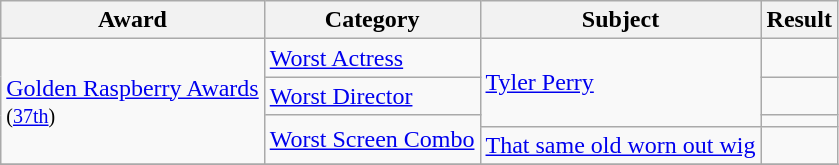<table class="wikitable">
<tr>
<th>Award</th>
<th>Category</th>
<th>Subject</th>
<th>Result</th>
</tr>
<tr>
<td rowspan=4><a href='#'>Golden Raspberry Awards</a><br><small>(<a href='#'>37th</a>)</small></td>
<td><a href='#'>Worst Actress</a></td>
<td rowspan=3><a href='#'>Tyler Perry</a></td>
<td></td>
</tr>
<tr>
<td><a href='#'>Worst Director</a></td>
<td></td>
</tr>
<tr>
<td rowspan=2><a href='#'>Worst Screen Combo</a></td>
<td></td>
</tr>
<tr>
<td><a href='#'>That same old worn out wig</a></td>
<td></td>
</tr>
<tr>
</tr>
</table>
